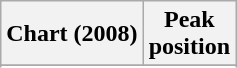<table class="wikitable sortable">
<tr>
<th>Chart (2008)</th>
<th>Peak<br>position</th>
</tr>
<tr>
</tr>
<tr>
</tr>
<tr>
</tr>
<tr>
</tr>
<tr>
</tr>
<tr>
</tr>
<tr>
</tr>
<tr>
</tr>
<tr>
</tr>
<tr>
</tr>
<tr>
</tr>
<tr>
</tr>
<tr>
</tr>
</table>
